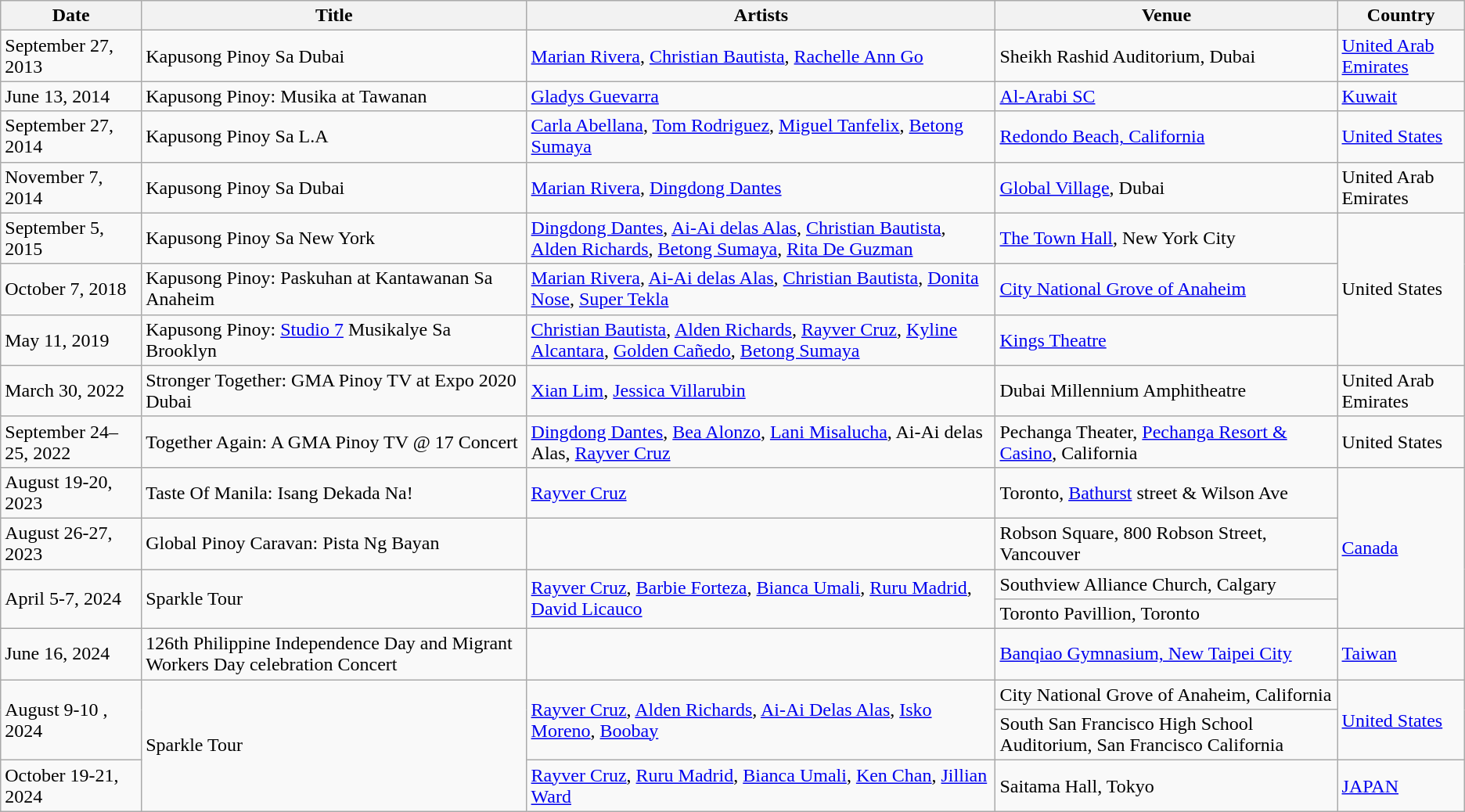<table class="wikitable">
<tr>
<th>Date</th>
<th>Title</th>
<th>Artists</th>
<th>Venue</th>
<th>Country</th>
</tr>
<tr>
<td>September 27, 2013</td>
<td>Kapusong Pinoy Sa Dubai</td>
<td><a href='#'>Marian Rivera</a>, <a href='#'>Christian Bautista</a>, <a href='#'>Rachelle Ann Go</a></td>
<td>Sheikh Rashid Auditorium, Dubai</td>
<td><a href='#'>United Arab Emirates</a></td>
</tr>
<tr>
<td>June 13, 2014</td>
<td>Kapusong Pinoy: Musika at Tawanan</td>
<td><a href='#'>Gladys Guevarra</a></td>
<td><a href='#'>Al-Arabi SC</a></td>
<td><a href='#'>Kuwait</a></td>
</tr>
<tr>
<td>September 27, 2014</td>
<td>Kapusong Pinoy Sa L.A</td>
<td><a href='#'>Carla Abellana</a>, <a href='#'>Tom Rodriguez</a>, <a href='#'>Miguel Tanfelix</a>, <a href='#'>Betong Sumaya</a></td>
<td><a href='#'>Redondo Beach, California</a></td>
<td><a href='#'>United States</a></td>
</tr>
<tr>
<td>November 7, 2014</td>
<td>Kapusong Pinoy Sa Dubai</td>
<td><a href='#'>Marian Rivera</a>, <a href='#'>Dingdong Dantes</a></td>
<td><a href='#'>Global Village</a>, Dubai</td>
<td>United Arab Emirates</td>
</tr>
<tr>
<td>September 5, 2015</td>
<td>Kapusong Pinoy Sa New York</td>
<td><a href='#'>Dingdong Dantes</a>, <a href='#'>Ai-Ai delas Alas</a>, <a href='#'>Christian Bautista</a>, <a href='#'>Alden Richards</a>, <a href='#'>Betong Sumaya</a>, <a href='#'>Rita De Guzman</a></td>
<td><a href='#'>The Town Hall</a>, New York City</td>
<td rowspan="3">United States</td>
</tr>
<tr>
<td>October 7, 2018</td>
<td>Kapusong Pinoy: Paskuhan at Kantawanan Sa Anaheim</td>
<td><a href='#'>Marian Rivera</a>, <a href='#'>Ai-Ai delas Alas</a>, <a href='#'>Christian Bautista</a>, <a href='#'>Donita Nose</a>, <a href='#'>Super Tekla</a></td>
<td><a href='#'>City National Grove of Anaheim</a></td>
</tr>
<tr>
<td>May 11, 2019</td>
<td>Kapusong Pinoy: <a href='#'>Studio 7</a> Musikalye Sa Brooklyn</td>
<td><a href='#'>Christian Bautista</a>, <a href='#'>Alden Richards</a>, <a href='#'>Rayver Cruz</a>, <a href='#'>Kyline Alcantara</a>, <a href='#'>Golden Cañedo</a>, <a href='#'>Betong Sumaya</a></td>
<td><a href='#'>Kings Theatre</a></td>
</tr>
<tr>
<td>March 30, 2022</td>
<td>Stronger Together: GMA Pinoy TV at Expo 2020 Dubai</td>
<td><a href='#'>Xian Lim</a>, <a href='#'>Jessica Villarubin</a></td>
<td>Dubai Millennium Amphitheatre</td>
<td>United Arab Emirates</td>
</tr>
<tr>
<td>September 24–25, 2022</td>
<td>Together Again: A GMA Pinoy TV @ 17 Concert</td>
<td><a href='#'>Dingdong Dantes</a>, <a href='#'>Bea Alonzo</a>, <a href='#'>Lani Misalucha</a>, Ai-Ai delas Alas, <a href='#'>Rayver Cruz</a></td>
<td>Pechanga Theater, <a href='#'>Pechanga Resort & Casino</a>, California</td>
<td>United States</td>
</tr>
<tr>
<td>August 19-20, 2023</td>
<td>Taste Of Manila: Isang Dekada Na!</td>
<td><a href='#'>Rayver Cruz</a></td>
<td>Toronto, <a href='#'>Bathurst</a> street & Wilson Ave</td>
<td rowspan="4"><a href='#'>Canada</a></td>
</tr>
<tr>
<td>August 26-27, 2023</td>
<td>Global Pinoy Caravan: Pista Ng Bayan</td>
<td></td>
<td>Robson Square, 800 Robson Street, Vancouver</td>
</tr>
<tr>
<td rowspan="2">April 5-7, 2024</td>
<td rowspan="2">Sparkle Tour</td>
<td rowspan="2"><a href='#'>Rayver Cruz</a>, <a href='#'>Barbie Forteza</a>, <a href='#'>Bianca Umali</a>, <a href='#'>Ruru Madrid</a>, <a href='#'>David Licauco</a></td>
<td>Southview Alliance Church, Calgary</td>
</tr>
<tr>
<td>Toronto Pavillion, Toronto</td>
</tr>
<tr>
<td>June 16, 2024</td>
<td>126th Philippine Independence Day and Migrant Workers Day celebration Concert</td>
<td></td>
<td><a href='#'>Banqiao Gymnasium, New Taipei City</a></td>
<td><a href='#'>Taiwan</a></td>
</tr>
<tr>
<td rowspan="2">August 9-10 , 2024</td>
<td rowspan="3">Sparkle Tour</td>
<td rowspan="2"><a href='#'>Rayver Cruz</a>, <a href='#'>Alden Richards</a>, <a href='#'>Ai-Ai Delas Alas</a>, <a href='#'>Isko Moreno</a>, <a href='#'>Boobay</a></td>
<td>City National Grove of Anaheim, California</td>
<td rowspan="2"><a href='#'>United States</a></td>
</tr>
<tr>
<td>South San Francisco High School Auditorium, San Francisco California</td>
</tr>
<tr>
<td>October 19-21, 2024</td>
<td><a href='#'>Rayver Cruz</a>, <a href='#'>Ruru Madrid</a>, <a href='#'>Bianca Umali</a>, <a href='#'>Ken Chan</a>, <a href='#'>Jillian Ward</a></td>
<td>Saitama Hall, Tokyo</td>
<td><a href='#'>JAPAN</a></td>
</tr>
</table>
